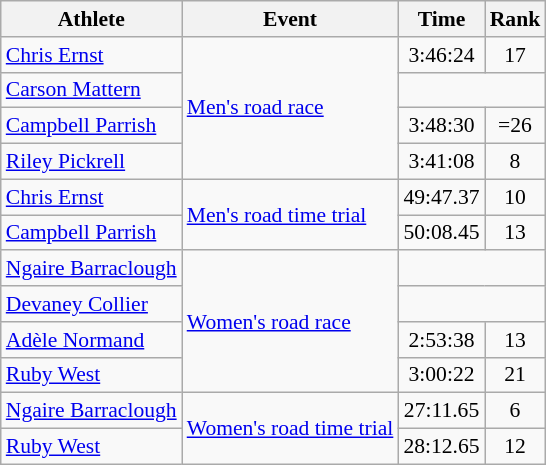<table class="wikitable" style="font-size:90%">
<tr>
<th>Athlete</th>
<th>Event</th>
<th>Time</th>
<th>Rank</th>
</tr>
<tr align=center>
<td align=left><a href='#'>Chris Ernst</a></td>
<td align=left rowspan=4><a href='#'>Men's road race</a></td>
<td>3:46:24</td>
<td>17</td>
</tr>
<tr align=center>
<td align=left><a href='#'>Carson Mattern</a></td>
<td colspan=2></td>
</tr>
<tr align=center>
<td align=left><a href='#'>Campbell Parrish</a></td>
<td>3:48:30</td>
<td>=26</td>
</tr>
<tr align=center>
<td align=left><a href='#'>Riley Pickrell</a></td>
<td>3:41:08</td>
<td>8</td>
</tr>
<tr align=center>
<td align=left><a href='#'>Chris Ernst</a></td>
<td align=left rowspan=2><a href='#'>Men's road time trial</a></td>
<td>49:47.37</td>
<td>10</td>
</tr>
<tr align=center>
<td align=left><a href='#'>Campbell Parrish</a></td>
<td>50:08.45</td>
<td>13</td>
</tr>
<tr align=center>
<td align=left><a href='#'>Ngaire Barraclough</a></td>
<td align=left rowspan=4><a href='#'>Women's road race</a></td>
<td colspan=2></td>
</tr>
<tr align=center>
<td align=left><a href='#'>Devaney Collier</a></td>
<td colspan=2></td>
</tr>
<tr align=center>
<td align=left><a href='#'>Adèle Normand</a></td>
<td>2:53:38</td>
<td>13</td>
</tr>
<tr align=center>
<td align=left><a href='#'>Ruby West</a></td>
<td>3:00:22</td>
<td>21</td>
</tr>
<tr align=center>
<td align=left><a href='#'>Ngaire Barraclough</a></td>
<td align=left rowspan=2><a href='#'>Women's road time trial</a></td>
<td>27:11.65</td>
<td>6</td>
</tr>
<tr align=center>
<td align=left><a href='#'>Ruby West</a></td>
<td>28:12.65</td>
<td>12</td>
</tr>
</table>
